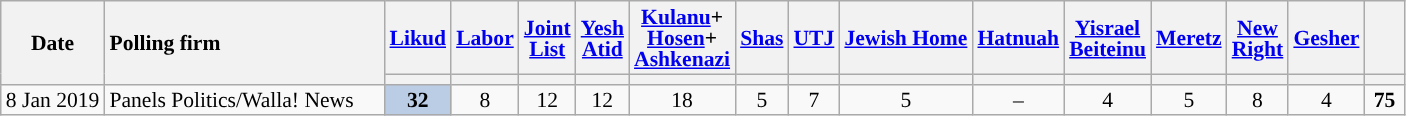<table class="wikitable" style="text-align:center; font-size:90%; line-height:14px;">
<tr>
<th rowspan="2">Date</th>
<th style="width:180px;text-align:left;" rowspan="2">Polling firm</th>
<th><a href='#'>Likud</a></th>
<th><a href='#'>Labor</a></th>
<th><a href='#'>Joint<br>List</a></th>
<th><a href='#'>Yesh<br>Atid</a></th>
<th><a href='#'>Kulanu</a>+<br><a href='#'>Hosen</a>+<br><a href='#'>Ashkenazi</a></th>
<th><a href='#'>Shas</a></th>
<th><a href='#'>UTJ</a></th>
<th><a href='#'>Jewish Home</a></th>
<th><a href='#'>Hatnuah</a></th>
<th><a href='#'>Yisrael<br>Beiteinu</a></th>
<th><a href='#'>Meretz</a></th>
<th><a href='#'>New<br>Right</a></th>
<th><a href='#'>Gesher</a></th>
<th style="width:20px;"></th>
</tr>
<tr>
<th style="color:inherit;background:"></th>
<th style="color:inherit;background:"></th>
<th style="color:inherit;background:"></th>
<th style="color:inherit;background:"></th>
<th style="color:inherit;background:"></th>
<th style="color:inherit;background:"></th>
<th style="color:inherit;background:"></th>
<th style="color:inherit;background:"></th>
<th style="color:inherit;background:"></th>
<th style="color:inherit;background:"></th>
<th style="color:inherit;background:"></th>
<th style="color:inherit;background:"></th>
<th style="color:inherit;background:"></th>
<th style="color:inherit;background:"></th>
</tr>
<tr>
<td>8 Jan 2019</td>
<td style="text-align:left;">Panels Politics/Walla! News</td>
<td style="background:#BBCDE4"><strong>32</strong>	</td>
<td>8					</td>
<td>12					</td>
<td>12					</td>
<td>18					</td>
<td>5					</td>
<td>7					</td>
<td>5					</td>
<td>–					</td>
<td>4					</td>
<td>5					</td>
<td>8					</td>
<td>4					</td>
<td style="background:"><strong>75</strong>	</td>
</tr>
</table>
